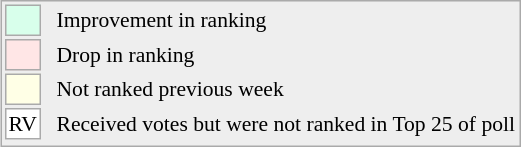<table align=right style="font-size:90%; border:1px solid #aaaaaa; white-space:nowrap; background:#eeeeee;">
<tr>
<td style="background:#d8ffeb; width:20px; border:1px solid #aaaaaa;"> </td>
<td rowspan=5> </td>
<td>Improvement in ranking</td>
</tr>
<tr>
<td style="background:#ffe6e6; width:20px; border:1px solid #aaaaaa;"> </td>
<td>Drop in ranking</td>
</tr>
<tr>
<td style="background:#ffffe6; width:20px; border:1px solid #aaaaaa;"> </td>
<td>Not ranked previous week</td>
</tr>
<tr>
<td align=center style="width:20px; border:1px solid #aaaaaa; background:white;">RV</td>
<td>Received votes but were not ranked in Top 25 of poll</td>
</tr>
<tr>
</tr>
</table>
